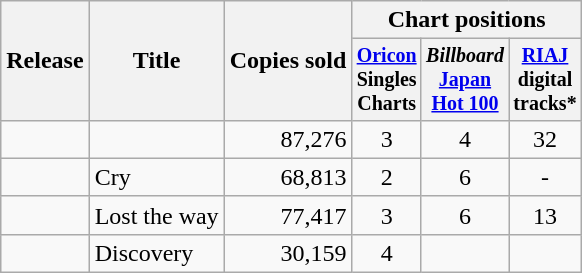<table class="wikitable" style="text-align:center">
<tr>
<th rowspan="2">Release</th>
<th rowspan="2">Title</th>
<th rowspan="2">Copies sold</th>
<th colspan="3">Chart positions</th>
</tr>
<tr style="font-size:smaller;">
<th width="35"><a href='#'>Oricon</a> Singles Charts<br></th>
<th width="35"><em>Billboard</em> <a href='#'>Japan Hot 100</a><br></th>
<th width="35"><a href='#'>RIAJ</a> digital tracks*<br></th>
</tr>
<tr>
<td align="left"></td>
<td align="left"></td>
<td align="right">87,276</td>
<td>3</td>
<td>4</td>
<td>32</td>
</tr>
<tr>
<td align="left"></td>
<td align="left">Cry</td>
<td align="right">68,813</td>
<td>2</td>
<td>6</td>
<td>-</td>
</tr>
<tr>
<td align="left"></td>
<td align="left">Lost the way</td>
<td align="right">77,417</td>
<td>3</td>
<td>6</td>
<td>13</td>
</tr>
<tr>
<td align="left"></td>
<td align="left">Discovery</td>
<td align="right">30,159</td>
<td>4</td>
<td></td>
<td></td>
</tr>
</table>
